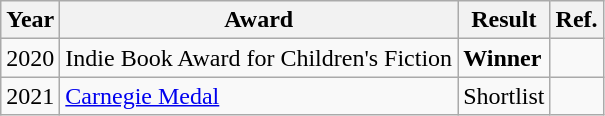<table class="wikitable sortable mw-collapsible">
<tr>
<th>Year</th>
<th>Award</th>
<th>Result</th>
<th>Ref.</th>
</tr>
<tr>
<td>2020</td>
<td>Indie Book Award for Children's Fiction</td>
<td><strong>Winner</strong></td>
<td></td>
</tr>
<tr>
<td>2021</td>
<td><a href='#'>Carnegie Medal</a></td>
<td>Shortlist</td>
<td></td>
</tr>
</table>
